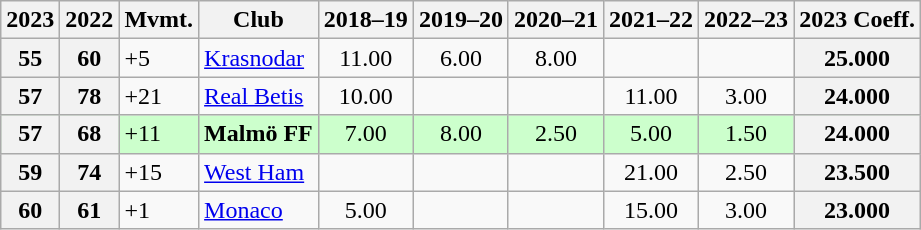<table class="wikitable plainrowheaders sortable">
<tr>
<th>2023</th>
<th>2022</th>
<th scope="col">Mvmt.</th>
<th scope="col">Club</th>
<th scope="col">2018–19</th>
<th scope="col">2019–20</th>
<th scope="col">2020–21</th>
<th scope="col">2021–22</th>
<th scope="col">2022–23</th>
<th scope="col">2023 Coeff.</th>
</tr>
<tr>
<th scope=row align=left>55</th>
<th scope=row align=left>60</th>
<td align="left"> +5</td>
<td align=left> <a href='#'>Krasnodar</a></td>
<td align=center>11.00</td>
<td align=center>6.00</td>
<td align=center>8.00</td>
<td align=center></td>
<td align=center></td>
<th align="center">25.000</th>
</tr>
<tr>
<th scope=row align=left>57</th>
<th scope=row align=left>78</th>
<td align=left> +21</td>
<td align=left> <a href='#'>Real Betis</a></td>
<td align=center>10.00</td>
<td align=center></td>
<td align=center></td>
<td align=center>11.00</td>
<td align=center>3.00</td>
<th align="center">24.000</th>
</tr>
<tr bgcolor=#CCFFCC>
<th scope=row align=left>57</th>
<th scope=row align=left>68</th>
<td align=left> +11</td>
<td align=left> <strong>Malmö FF</strong></td>
<td align=center>7.00</td>
<td align=center>8.00</td>
<td align=center>2.50</td>
<td align=center>5.00</td>
<td align=center>1.50</td>
<th align="center">24.000</th>
</tr>
<tr>
<th scope=row align=left>59</th>
<th scope=row align=left>74</th>
<td align=left> +15</td>
<td align=left> <a href='#'>West Ham</a></td>
<td align=center></td>
<td align=center></td>
<td align=center></td>
<td align=center>21.00</td>
<td align=center>2.50</td>
<th align="center">23.500</th>
</tr>
<tr>
<th scope=row align=left>60</th>
<th scope=row align=left>61</th>
<td align=left> +1</td>
<td align=left> <a href='#'>Monaco</a></td>
<td align=center>5.00</td>
<td align=center></td>
<td align=center></td>
<td align=center>15.00</td>
<td align=center>3.00</td>
<th align="center">23.000</th>
</tr>
</table>
